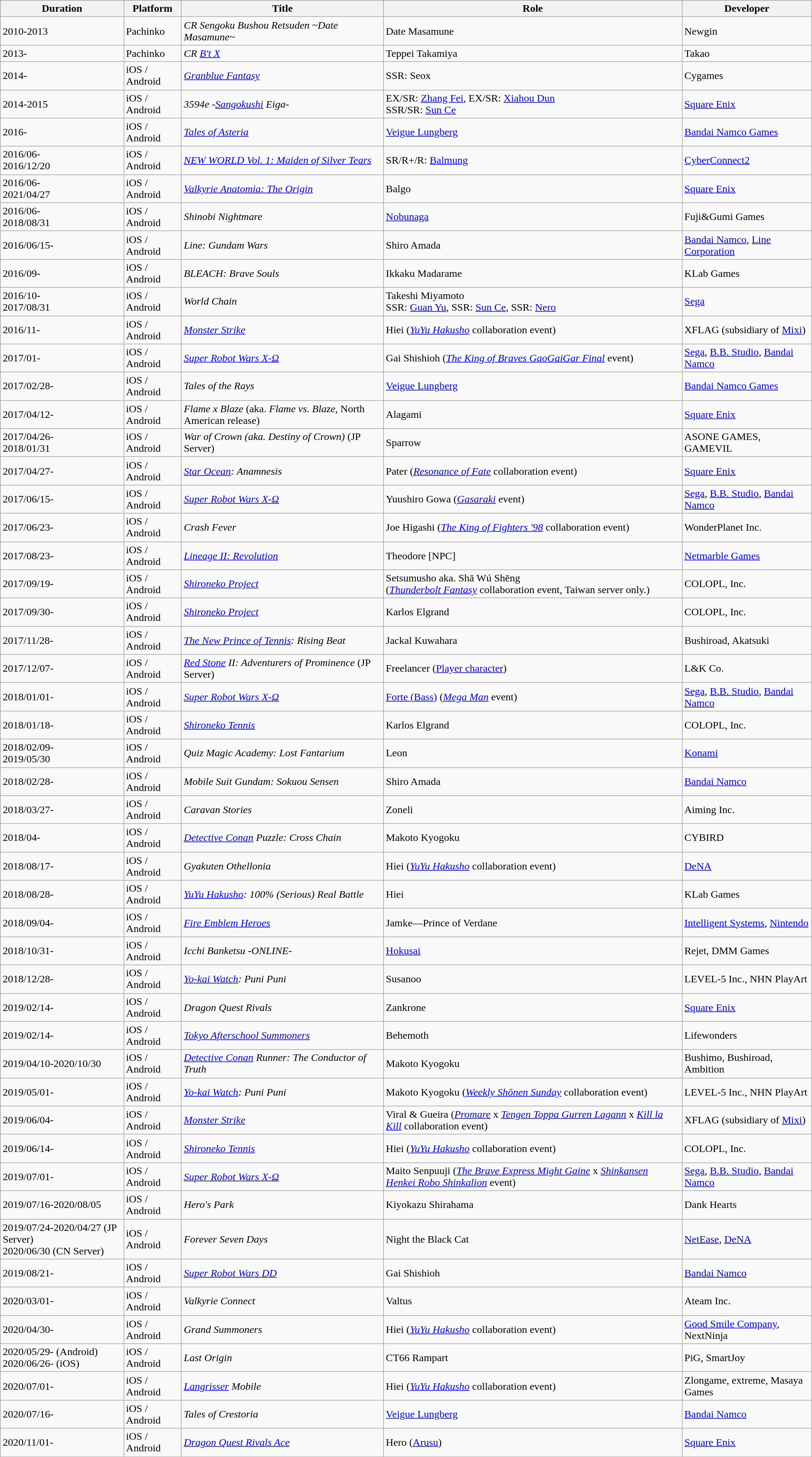<table class="wikitable">
<tr style="background:#b0c4de; text-align:center;">
<th>Duration</th>
<th>Platform</th>
<th>Title</th>
<th>Role</th>
<th>Developer</th>
</tr>
<tr>
<td>2010-2013</td>
<td>Pachinko</td>
<td><em>CR Sengoku Bushou Retsuden ~Date Masamune~</em></td>
<td>Date Masamune</td>
<td>Newgin</td>
</tr>
<tr>
<td>2013-</td>
<td>Pachinko</td>
<td><em>CR <a href='#'>B't X</a></em></td>
<td>Teppei Takamiya</td>
<td>Takao</td>
</tr>
<tr>
<td>2014-</td>
<td>iOS / Android</td>
<td><em><a href='#'>Granblue Fantasy</a></em></td>
<td>SSR: Seox</td>
<td>Cygames</td>
</tr>
<tr>
<td>2014-2015</td>
<td>iOS / Android</td>
<td><em>3594e -<a href='#'>Sangokushi</a> Eiga-</em></td>
<td>EX/SR: <a href='#'>Zhang Fei</a>, EX/SR: <a href='#'>Xiahou Dun</a><br>SSR/SR: <a href='#'>Sun Ce</a></td>
<td><a href='#'>Square Enix</a></td>
</tr>
<tr>
<td>2016-</td>
<td>iOS / Android</td>
<td><em><a href='#'>Tales of Asteria</a></em></td>
<td><a href='#'>Veigue Lungberg</a></td>
<td><a href='#'>Bandai Namco Games</a></td>
</tr>
<tr>
<td>2016/06-<br>2016/12/20</td>
<td>iOS / Android</td>
<td><em><a href='#'>NEW WORLD Vol. 1: Maiden of Silver Tears</a></em></td>
<td>SR/R+/R: <a href='#'>Balmung</a></td>
<td><a href='#'>CyberConnect2</a></td>
</tr>
<tr>
<td>2016/06-<br>2021/04/27</td>
<td>iOS / Android</td>
<td><em><a href='#'>Valkyrie Anatomia: The Origin</a></em></td>
<td>Balgo</td>
<td><a href='#'>Square Enix</a></td>
</tr>
<tr>
<td>2016/06-<br>2018/08/31</td>
<td>iOS / Android</td>
<td><em>Shinobi Nightmare</em></td>
<td><a href='#'>Nobunaga</a></td>
<td>Fuji&Gumi Games</td>
</tr>
<tr>
<td>2016/06/15-</td>
<td>iOS / Android</td>
<td><em>Line: Gundam Wars</em></td>
<td>Shiro Amada</td>
<td><a href='#'>Bandai Namco</a>, <a href='#'>Line Corporation</a></td>
</tr>
<tr>
<td>2016/09-</td>
<td>iOS / Android</td>
<td><em>BLEACH: Brave Souls</em></td>
<td>Ikkaku Madarame</td>
<td>KLab Games</td>
</tr>
<tr>
<td>2016/10-<br>2017/08/31</td>
<td>iOS / Android</td>
<td><em>World Chain</em></td>
<td>Takeshi Miyamoto<br>SSR: <a href='#'>Guan Yu</a>, SSR: <a href='#'>Sun Ce</a>, SSR: <a href='#'>Nero</a></td>
<td><a href='#'>Sega</a></td>
</tr>
<tr>
<td>2016/11-</td>
<td>iOS / Android</td>
<td><em><a href='#'>Monster Strike</a></em></td>
<td>Hiei (<em><a href='#'>YuYu Hakusho</a></em> collaboration event)</td>
<td>XFLAG (subsidiary of <a href='#'>Mixi</a>)</td>
</tr>
<tr>
<td>2017/01-</td>
<td>iOS / Android</td>
<td><em><a href='#'>Super Robot Wars X-Ω</a></em></td>
<td>Gai Shishioh (<em><a href='#'>The King of Braves GaoGaiGar Final</a></em> event)</td>
<td><a href='#'>Sega</a>, <a href='#'>B.B. Studio</a>, <a href='#'>Bandai Namco</a></td>
</tr>
<tr>
<td>2017/02/28-</td>
<td>iOS / Android</td>
<td><em>Tales of the Rays</em></td>
<td><a href='#'>Veigue Lungberg</a></td>
<td><a href='#'>Bandai Namco Games</a></td>
</tr>
<tr>
<td>2017/04/12-</td>
<td>iOS / Android</td>
<td><em>Flame x Blaze</em> (aka. <em>Flame vs. Blaze</em>, North American release)</td>
<td>Alagami</td>
<td><a href='#'>Square Enix</a></td>
</tr>
<tr>
<td>2017/04/26-<br>2018/01/31</td>
<td>iOS / Android</td>
<td><em>War of Crown (aka. Destiny of Crown)</em> (JP Server)</td>
<td>Sparrow</td>
<td>ASONE GAMES, GAMEVIL</td>
</tr>
<tr>
<td>2017/04/27-</td>
<td>iOS / Android</td>
<td><em><a href='#'>Star Ocean</a>: Anamnesis</em></td>
<td>Pater (<em><a href='#'>Resonance of Fate</a></em> collaboration event)</td>
<td><a href='#'>Square Enix</a></td>
</tr>
<tr>
<td>2017/06/15-</td>
<td>iOS / Android</td>
<td><em><a href='#'>Super Robot Wars X-Ω</a></em></td>
<td>Yuushiro Gowa (<em><a href='#'>Gasaraki</a></em> event)</td>
<td><a href='#'>Sega</a>, <a href='#'>B.B. Studio</a>, <a href='#'>Bandai Namco</a></td>
</tr>
<tr>
<td>2017/06/23-</td>
<td>iOS / Android</td>
<td><em>Crash Fever</em></td>
<td>Joe Higashi (<em><a href='#'>The King of Fighters '98</a></em> collaboration event)</td>
<td>WonderPlanet Inc.</td>
</tr>
<tr>
<td>2017/08/23-</td>
<td>iOS / Android</td>
<td><em><a href='#'>Lineage II: Revolution</a></em></td>
<td>Theodore [NPC]</td>
<td><a href='#'>Netmarble Games</a></td>
</tr>
<tr>
<td>2017/09/19-</td>
<td>iOS / Android</td>
<td><em><a href='#'>Shironeko Project</a></em></td>
<td>Setsumusho aka. Shā Wú Shēng<br>(<em><a href='#'>Thunderbolt Fantasy</a></em> collaboration event, Taiwan server only.)</td>
<td>COLOPL, Inc.</td>
</tr>
<tr>
<td>2017/09/30-</td>
<td>iOS / Android</td>
<td><em><a href='#'>Shironeko Project</a></em></td>
<td>Karlos Elgrand</td>
<td>COLOPL, Inc.</td>
</tr>
<tr>
<td>2017/11/28-</td>
<td>iOS / Android</td>
<td><em><a href='#'>The New Prince of Tennis</a>: Rising Beat</em></td>
<td>Jackal Kuwahara</td>
<td>Bushiroad, Akatsuki</td>
</tr>
<tr>
<td>2017/12/07-</td>
<td>iOS / Android</td>
<td><em><a href='#'>Red Stone</a> II: Adventurers of Prominence</em> (JP Server)</td>
<td>Freelancer (<a href='#'>Player character</a>)</td>
<td>L&K Co.</td>
</tr>
<tr>
<td>2018/01/01-</td>
<td>iOS / Android</td>
<td><em><a href='#'>Super Robot Wars X-Ω</a></em></td>
<td><a href='#'>Forte (Bass)</a> (<em><a href='#'>Mega Man</a></em> event)</td>
<td><a href='#'>Sega</a>, <a href='#'>B.B. Studio</a>, <a href='#'>Bandai Namco</a></td>
</tr>
<tr>
<td>2018/01/18-</td>
<td>iOS / Android</td>
<td><em><a href='#'>Shironeko Tennis</a></em></td>
<td>Karlos Elgrand</td>
<td>COLOPL, Inc.</td>
</tr>
<tr>
<td>2018/02/09-<br>2019/05/30</td>
<td>iOS / Android</td>
<td><em>Quiz Magic Academy: Lost Fantarium</em></td>
<td>Leon</td>
<td><a href='#'>Konami</a></td>
</tr>
<tr>
<td>2018/02/28-</td>
<td>iOS / Android</td>
<td><em>Mobile Suit Gundam: Sokuou Sensen</em></td>
<td>Shiro Amada</td>
<td><a href='#'>Bandai Namco</a></td>
</tr>
<tr>
<td>2018/03/27-</td>
<td>iOS / Android</td>
<td><em>Caravan Stories</em></td>
<td>Zoneli</td>
<td>Aiming Inc.</td>
</tr>
<tr>
<td>2018/04-</td>
<td>iOS / Android</td>
<td><em><a href='#'>Detective Conan</a> Puzzle: Cross Chain</em> </td>
<td>Makoto Kyogoku</td>
<td>CYBIRD</td>
</tr>
<tr>
<td>2018/08/17-</td>
<td>iOS / Android</td>
<td><em>Gyakuten Othellonia</em></td>
<td>Hiei (<em><a href='#'>YuYu Hakusho</a></em> collaboration event)</td>
<td><a href='#'>DeNA</a></td>
</tr>
<tr>
<td>2018/08/28-</td>
<td>iOS / Android</td>
<td><em><a href='#'>YuYu Hakusho</a>: 100% (Serious) Real Battle</em></td>
<td>Hiei</td>
<td>KLab Games</td>
</tr>
<tr>
<td>2018/09/04-</td>
<td>iOS / Android</td>
<td><em><a href='#'>Fire Emblem Heroes</a></em></td>
<td>Jamke—Prince of Verdane</td>
<td><a href='#'>Intelligent Systems</a>, <a href='#'>Nintendo</a></td>
</tr>
<tr>
<td>2018/10/31-</td>
<td>iOS / Android</td>
<td><em>Icchi Banketsu -ONLINE-</em></td>
<td><a href='#'>Hokusai</a></td>
<td>Rejet, DMM Games</td>
</tr>
<tr>
<td>2018/12/28-</td>
<td>iOS / Android</td>
<td><em><a href='#'>Yo-kai Watch</a>: Puni Puni</em></td>
<td>Susanoo</td>
<td>LEVEL-5 Inc., NHN PlayArt</td>
</tr>
<tr>
<td>2019/02/14-</td>
<td>iOS / Android</td>
<td><em>Dragon Quest Rivals</em></td>
<td>Zankrone</td>
<td><a href='#'>Square Enix</a></td>
</tr>
<tr>
<td>2019/02/14-</td>
<td>iOS / Android</td>
<td><em><a href='#'>Tokyo Afterschool Summoners</a></em></td>
<td>Behemoth</td>
<td>Lifewonders</td>
</tr>
<tr>
<td>2019/04/10-2020/10/30</td>
<td>iOS / Android</td>
<td><em><a href='#'>Detective Conan</a> Runner: The Conductor of Truth </em></td>
<td>Makoto Kyogoku</td>
<td>Bushimo, Bushiroad, Ambition</td>
</tr>
<tr>
<td>2019/05/01-</td>
<td>iOS / Android</td>
<td><em><a href='#'>Yo-kai Watch</a>: Puni Puni</em></td>
<td>Makoto Kyogoku (<em><a href='#'>Weekly Shōnen Sunday</a></em> collaboration event)</td>
<td>LEVEL-5 Inc., NHN PlayArt</td>
</tr>
<tr>
<td>2019/06/04-</td>
<td>iOS / Android</td>
<td><em><a href='#'>Monster Strike</a></em></td>
<td>Viral & Gueira (<em><a href='#'>Promare</a></em> x <em><a href='#'>Tengen Toppa Gurren Lagann</a></em> x <em><a href='#'>Kill la Kill</a></em> collaboration event)</td>
<td>XFLAG (subsidiary of <a href='#'>Mixi</a>)</td>
</tr>
<tr>
<td>2019/06/14-</td>
<td>iOS / Android</td>
<td><em><a href='#'>Shironeko Tennis</a></em></td>
<td>Hiei (<em><a href='#'>YuYu Hakusho</a></em> collaboration event)</td>
<td>COLOPL, Inc.</td>
</tr>
<tr>
<td>2019/07/01-</td>
<td>iOS / Android</td>
<td><em><a href='#'>Super Robot Wars X-Ω</a></em></td>
<td>Maito Senpuuji (<em><a href='#'>The Brave Express Might Gaine</a></em> x <em><a href='#'>Shinkansen Henkei Robo Shinkalion</a></em> event)</td>
<td><a href='#'>Sega</a>, <a href='#'>B.B. Studio</a>, <a href='#'>Bandai Namco</a></td>
</tr>
<tr>
<td>2019/07/16-2020/08/05</td>
<td>iOS / Android</td>
<td><em>Hero's Park</em></td>
<td>Kiyokazu Shirahama</td>
<td>Dank Hearts</td>
</tr>
<tr>
<td>2019/07/24-2020/04/27 (JP Server)<br>2020/06/30 (CN Server)</td>
<td>iOS / Android</td>
<td><em>Forever Seven Days</em></td>
<td>Night the Black Cat</td>
<td><a href='#'>NetEase</a>, <a href='#'>DeNA</a></td>
</tr>
<tr>
<td>2019/08/21-</td>
<td>iOS / Android</td>
<td><em><a href='#'>Super Robot Wars DD</a></em></td>
<td>Gai Shishioh</td>
<td><a href='#'>Bandai Namco</a></td>
</tr>
<tr>
<td>2020/03/01-</td>
<td>iOS / Android</td>
<td><em>Valkyrie Connect</em></td>
<td>Valtus</td>
<td>Ateam Inc.</td>
</tr>
<tr>
<td>2020/04/30-</td>
<td>iOS / Android</td>
<td><em>Grand Summoners</em></td>
<td>Hiei (<em><a href='#'>YuYu Hakusho</a></em> collaboration event)</td>
<td><a href='#'>Good Smile Company</a>, NextNinja</td>
</tr>
<tr>
<td>2020/05/29- (Android)<br>2020/06/26- (iOS) </td>
<td>iOS / Android</td>
<td><em>Last Origin</em></td>
<td>CT66 Rampart</td>
<td>PiG, SmartJoy</td>
</tr>
<tr>
<td>2020/07/01-</td>
<td>iOS / Android</td>
<td><em><a href='#'>Langrisser</a> Mobile</em></td>
<td>Hiei (<em><a href='#'>YuYu Hakusho</a></em> collaboration event)</td>
<td>Zlongame, extreme, Masaya Games</td>
</tr>
<tr>
<td>2020/07/16-</td>
<td>iOS / Android</td>
<td><em>Tales of Crestoria</em></td>
<td><a href='#'>Veigue Lungberg</a></td>
<td><a href='#'>Bandai Namco</a></td>
</tr>
<tr>
<td>2020/11/01-</td>
<td>iOS / Android</td>
<td><em><a href='#'>Dragon Quest Rivals Ace</a></em></td>
<td>Hero (<a href='#'>Arusu</a>)</td>
<td><a href='#'>Square Enix</a></td>
</tr>
</table>
